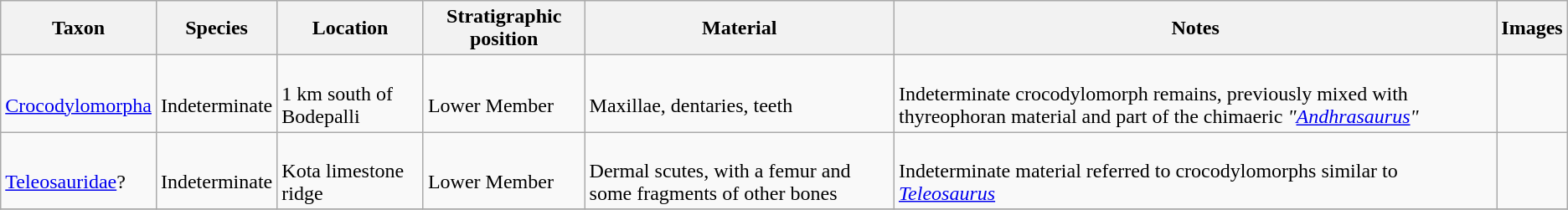<table class="wikitable" align="center">
<tr>
<th>Taxon</th>
<th>Species</th>
<th>Location</th>
<th>Stratigraphic position</th>
<th>Material</th>
<th>Notes</th>
<th>Images</th>
</tr>
<tr>
<td><br><a href='#'>Crocodylomorpha</a></td>
<td><br>Indeterminate</td>
<td><br>1 km south of Bodepalli</td>
<td><br>Lower Member</td>
<td><br>Maxillae, dentaries, teeth</td>
<td><br>Indeterminate crocodylomorph remains, previously mixed with thyreophoran material and part of the chimaeric <em>"<a href='#'>Andhrasaurus</a>"</em></td>
<td></td>
</tr>
<tr>
<td><br><a href='#'>Teleosauridae</a>?</td>
<td><br>Indeterminate</td>
<td><br>Kota limestone ridge</td>
<td><br>Lower Member</td>
<td><br>Dermal scutes, with a femur and some fragments of other bones</td>
<td><br>Indeterminate material referred to crocodylomorphs similar to <em><a href='#'>Teleosaurus</a></em></td>
<td></td>
</tr>
<tr>
</tr>
</table>
